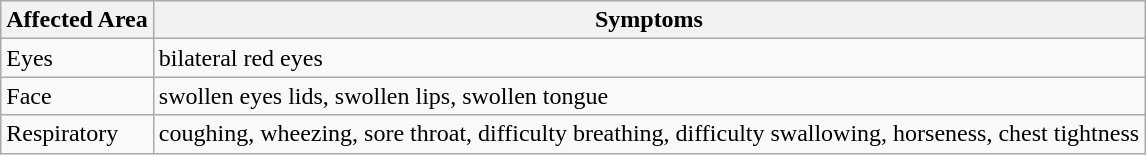<table class="wikitable">
<tr>
<th>Affected Area</th>
<th>Symptoms</th>
</tr>
<tr>
<td>Eyes</td>
<td>bilateral red eyes</td>
</tr>
<tr>
<td>Face</td>
<td>swollen eyes lids, swollen lips, swollen tongue</td>
</tr>
<tr>
<td>Respiratory</td>
<td>coughing, wheezing, sore throat, difficulty breathing, difficulty swallowing, horseness, chest tightness</td>
</tr>
</table>
